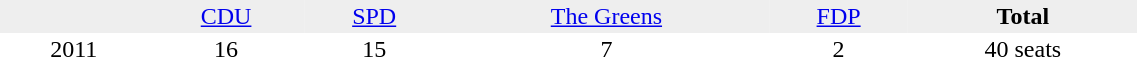<table border="0" cellpadding="2" cellspacing="0" width="60%">
<tr bgcolor="#eeeeee" align="center">
<td></td>
<td><a href='#'>CDU</a></td>
<td><a href='#'>SPD</a></td>
<td><a href='#'>The Greens</a></td>
<td><a href='#'>FDP</a></td>
<td><strong>Total</strong></td>
</tr>
<tr align="center">
<td>2011</td>
<td>16</td>
<td>15</td>
<td>7</td>
<td>2</td>
<td>40 seats</td>
</tr>
</table>
